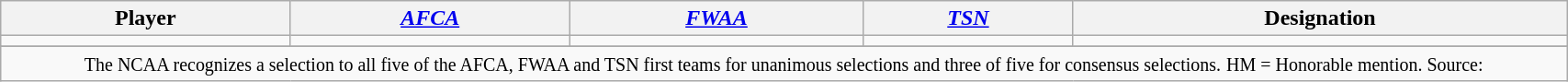<table class="wikitable" style="width: 90%;text-align: center;">
<tr>
<th style=>Player</th>
<th style=><a href='#'><span><em>AFCA</em></span></a></th>
<th style=><a href='#'><span><em>FWAA</em></span></a></th>
<th style=><a href='#'><span><em>TSN</em></span></a></th>
<th style=>Designation</th>
</tr>
<tr align="center">
<td></td>
<td></td>
<td></td>
<td></td>
<td></td>
</tr>
<tr align="center">
</tr>
<tr>
<td colspan=7><small>The NCAA recognizes a selection to all five of the AFCA, FWAA and TSN first teams for unanimous selections and three of five for consensus selections.</small> <small>HM = Honorable mention. Source: </small></td>
</tr>
</table>
